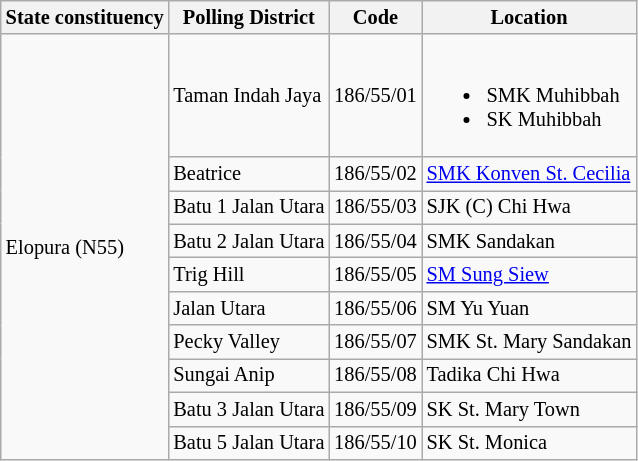<table class="wikitable sortable mw-collapsible" style="white-space:nowrap;font-size:85%">
<tr>
<th>State constituency</th>
<th>Polling District</th>
<th>Code</th>
<th>Location</th>
</tr>
<tr>
<td rowspan="10">Elopura (N55)</td>
<td>Taman Indah Jaya</td>
<td>186/55/01</td>
<td><br><ul><li>SMK Muhibbah</li><li>SK Muhibbah</li></ul></td>
</tr>
<tr>
<td>Beatrice</td>
<td>186/55/02</td>
<td><a href='#'>SMK Konven St. Cecilia</a></td>
</tr>
<tr>
<td>Batu 1 Jalan Utara</td>
<td>186/55/03</td>
<td>SJK (C) Chi Hwa</td>
</tr>
<tr>
<td>Batu 2 Jalan Utara</td>
<td>186/55/04</td>
<td>SMK Sandakan</td>
</tr>
<tr>
<td>Trig Hill</td>
<td>186/55/05</td>
<td><a href='#'>SM Sung Siew</a></td>
</tr>
<tr>
<td>Jalan Utara</td>
<td>186/55/06</td>
<td>SM Yu Yuan</td>
</tr>
<tr>
<td>Pecky Valley</td>
<td>186/55/07</td>
<td>SMK St. Mary Sandakan</td>
</tr>
<tr>
<td>Sungai Anip</td>
<td>186/55/08</td>
<td>Tadika Chi Hwa</td>
</tr>
<tr>
<td>Batu 3 Jalan Utara</td>
<td>186/55/09</td>
<td>SK St. Mary Town</td>
</tr>
<tr>
<td>Batu 5 Jalan Utara</td>
<td>186/55/10</td>
<td>SK St. Monica</td>
</tr>
</table>
